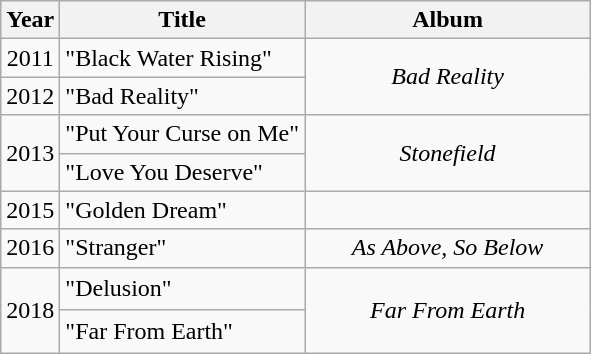<table class="wikitable">
<tr>
<th>Year</th>
<th>Title</th>
<th>Album</th>
</tr>
<tr>
<td style="text-align:center;">2011</td>
<td>"Black Water Rising"</td>
<td style="text-align:center;" rowspan="2"><em>Bad Reality</em></td>
</tr>
<tr>
<td style="text-align:center;">2012</td>
<td>"Bad Reality"</td>
</tr>
<tr>
<td style="text-align:center;" rowspan="2">2013</td>
<td>"Put Your Curse on Me"</td>
<td style="text-align:center;" rowspan="2"><em>Stonefield</em></td>
</tr>
<tr>
<td>"Love You Deserve"</td>
</tr>
<tr>
<td style="text-align:center;">2015</td>
<td>"Golden Dream"</td>
<td></td>
</tr>
<tr>
<td style="text-align:center;">2016</td>
<td>"Stranger"</td>
<td style="text-align:center;"><em>As Above, So Below</em></td>
</tr>
<tr>
<td rowspan="2">2018</td>
<td>"Delusion"</td>
<td rowspan="2"><blockquote><em>Far From Earth</em></blockquote></td>
</tr>
<tr>
<td>"Far From Earth"</td>
</tr>
</table>
